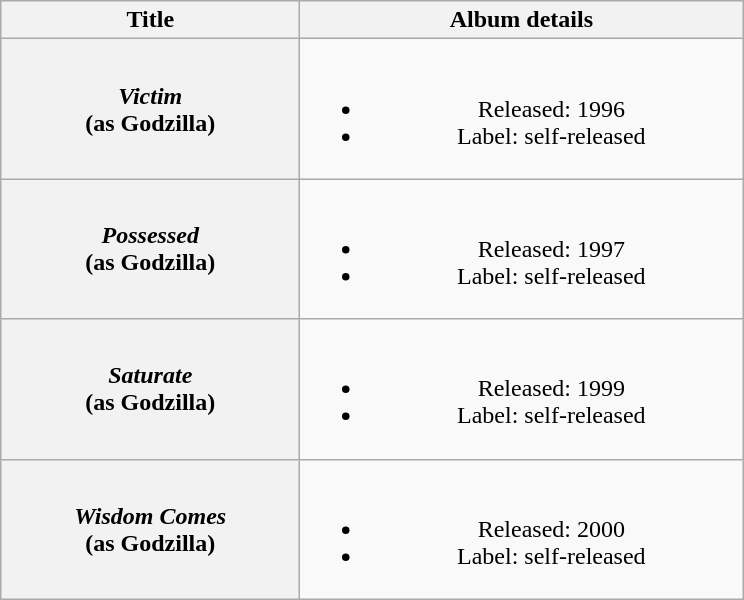<table class="wikitable plainrowheaders" style="text-align:center;">
<tr>
<th scope="col" style="width:12em;">Title</th>
<th scope="col" style="width:18em;">Album details</th>
</tr>
<tr>
<th scope="row"><em>Victim</em><br><span>(as Godzilla)</span></th>
<td><br><ul><li>Released: 1996</li><li>Label: self-released</li></ul></td>
</tr>
<tr>
<th scope="row"><em>Possessed</em><br><span>(as Godzilla)</span></th>
<td><br><ul><li>Released: 1997</li><li>Label: self-released</li></ul></td>
</tr>
<tr>
<th scope="row"><em>Saturate</em><br><span>(as Godzilla)</span></th>
<td><br><ul><li>Released: 1999</li><li>Label: self-released</li></ul></td>
</tr>
<tr>
<th scope="row"><em>Wisdom Comes</em><br><span>(as Godzilla)</span></th>
<td><br><ul><li>Released: 2000</li><li>Label: self-released</li></ul></td>
</tr>
</table>
